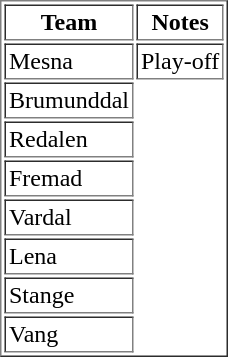<table border="1" cellpadding="2">
<tr>
<th>Team</th>
<th>Notes</th>
</tr>
<tr>
<td>Mesna</td>
<td>Play-off</td>
</tr>
<tr>
<td>Brumunddal</td>
</tr>
<tr>
<td>Redalen</td>
</tr>
<tr>
<td>Fremad</td>
</tr>
<tr>
<td>Vardal</td>
</tr>
<tr>
<td>Lena</td>
</tr>
<tr>
<td>Stange</td>
</tr>
<tr>
<td>Vang</td>
</tr>
</table>
